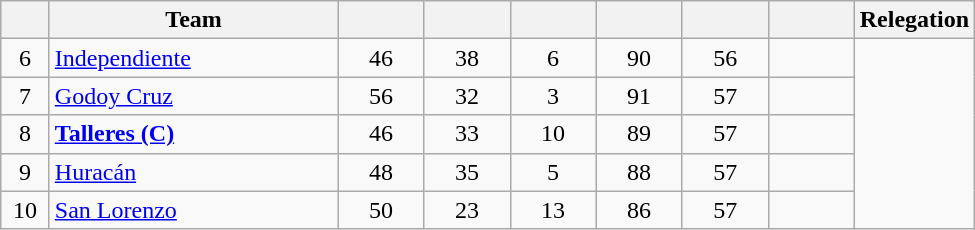<table class="wikitable sortable" style="text-align: center;">
<tr>
<th width=25></th>
<th width=185>Team</th>
<th width=50></th>
<th width=50></th>
<th width=50></th>
<th width=50></th>
<th width=50></th>
<th width=50></th>
<th>Relegation</th>
</tr>
<tr>
<td>6</td>
<td align="left"><a href='#'>Independiente</a></td>
<td>46</td>
<td>38</td>
<td>6</td>
<td>90</td>
<td>56</td>
<td><strong></strong></td>
</tr>
<tr>
<td>7</td>
<td align="left"><a href='#'>Godoy Cruz</a></td>
<td>56</td>
<td>32</td>
<td>3</td>
<td>91</td>
<td>57</td>
<td><strong></strong></td>
</tr>
<tr>
<td>8</td>
<td align="left"><strong><a href='#'>Talleres (C)</a></strong></td>
<td>46</td>
<td>33</td>
<td>10</td>
<td>89</td>
<td>57</td>
<td><strong></strong></td>
</tr>
<tr>
<td>9</td>
<td align="left"><a href='#'>Huracán</a></td>
<td>48</td>
<td>35</td>
<td>5</td>
<td>88</td>
<td>57</td>
<td><strong></strong></td>
</tr>
<tr>
<td>10</td>
<td align="left"><a href='#'>San Lorenzo</a></td>
<td>50</td>
<td>23</td>
<td>13</td>
<td>86</td>
<td>57</td>
<td><strong></strong></td>
</tr>
</table>
